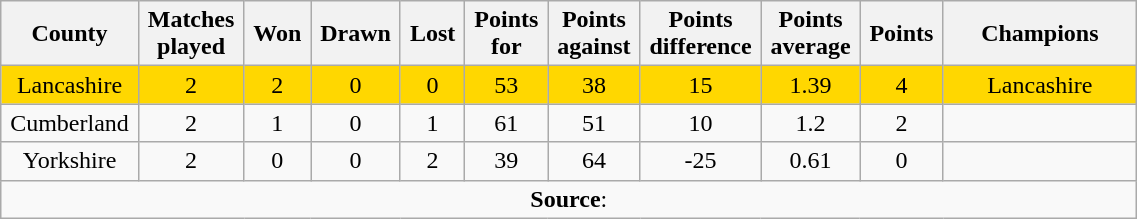<table class="wikitable plainrowheaders" style="text-align: center; width: 60%">
<tr>
<th scope="col" style="width: 5%;">County</th>
<th scope="col" style="width: 5%;">Matches played</th>
<th scope="col" style="width: 5%;">Won</th>
<th scope="col" style="width: 5%;">Drawn</th>
<th scope="col" style="width: 5%;">Lost</th>
<th scope="col" style="width: 5%;">Points for</th>
<th scope="col" style="width: 5%;">Points against</th>
<th scope="col" style="width: 5%;">Points difference</th>
<th scope="col" style="width: 5%;">Points average</th>
<th scope="col" style="width: 5%;">Points</th>
<th scope="col" style="width: 15%;">Champions</th>
</tr>
<tr style="background: gold;">
<td>Lancashire</td>
<td>2</td>
<td>2</td>
<td>0</td>
<td>0</td>
<td>53</td>
<td>38</td>
<td>15</td>
<td>1.39</td>
<td>4</td>
<td>Lancashire</td>
</tr>
<tr>
<td>Cumberland</td>
<td>2</td>
<td>1</td>
<td>0</td>
<td>1</td>
<td>61</td>
<td>51</td>
<td>10</td>
<td>1.2</td>
<td>2</td>
<td></td>
</tr>
<tr>
<td>Yorkshire</td>
<td>2</td>
<td>0</td>
<td>0</td>
<td>2</td>
<td>39</td>
<td>64</td>
<td>-25</td>
<td>0.61</td>
<td>0</td>
<td></td>
</tr>
<tr>
<td colspan="11"><strong>Source</strong>:</td>
</tr>
</table>
